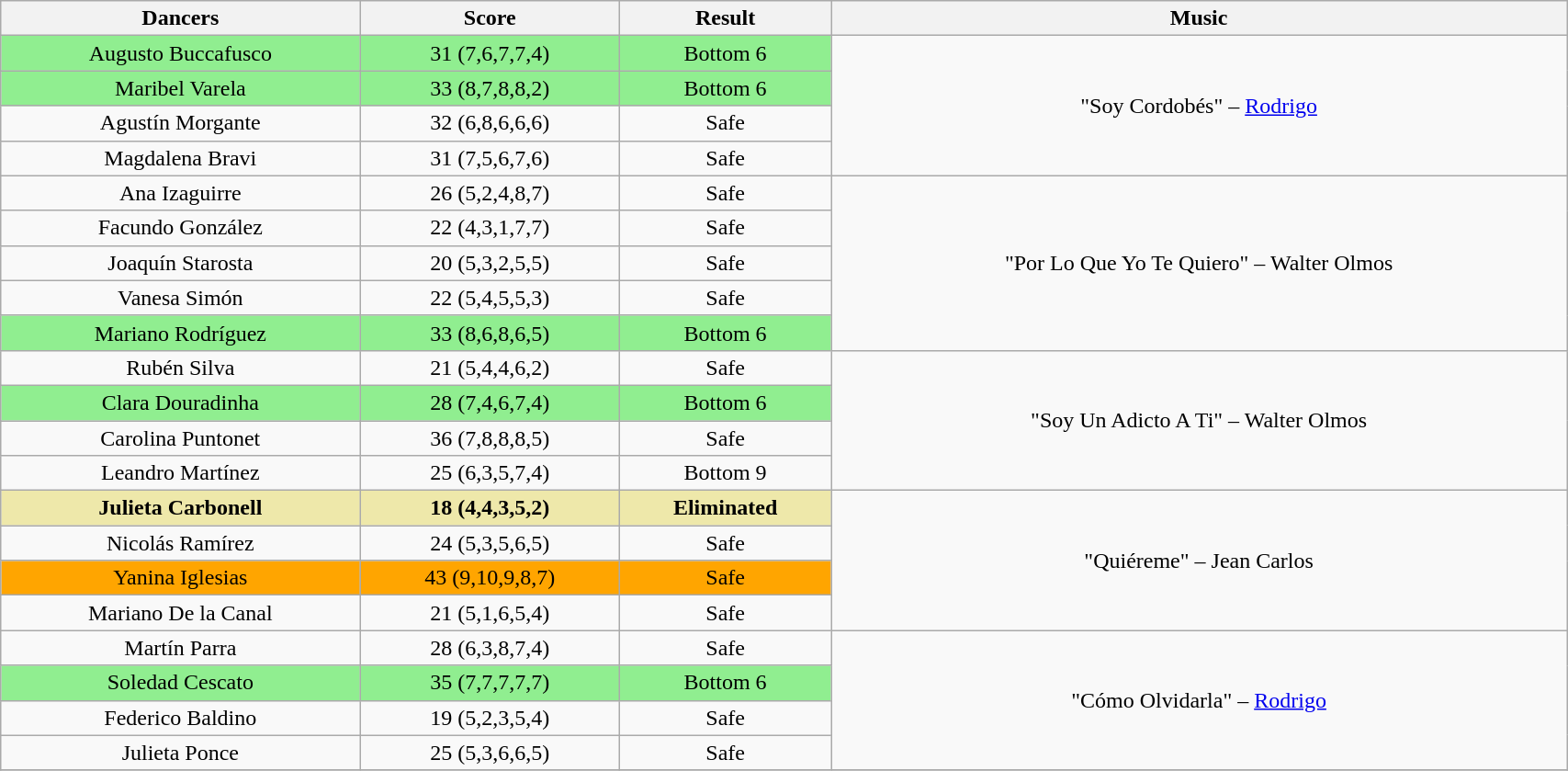<table class="wikitable" width="90%" style="text-align:center;">
<tr bgcolor="f2f2f2">
<td><strong>Dancers</strong></td>
<td><strong>Score</strong></td>
<td><strong>Result</strong></td>
<td><strong>Music</strong></td>
</tr>
<tr>
<td bgcolor=lightgreen>Augusto Buccafusco</td>
<td bgcolor=lightgreen>31 (7,6,7,7,4)</td>
<td bgcolor=lightgreen>Bottom 6</td>
<td rowspan=4>"Soy Cordobés" – <a href='#'>Rodrigo</a></td>
</tr>
<tr bgcolor=lightgreen>
<td>Maribel Varela</td>
<td>33 (8,7,8,8,2)</td>
<td>Bottom 6</td>
</tr>
<tr>
<td>Agustín Morgante</td>
<td>32 (6,8,6,6,6)</td>
<td>Safe</td>
</tr>
<tr>
<td>Magdalena Bravi</td>
<td>31 (7,5,6,7,6)</td>
<td>Safe</td>
</tr>
<tr>
<td>Ana Izaguirre</td>
<td>26 (5,2,4,8,7)</td>
<td>Safe</td>
<td rowspan=5>"Por Lo Que Yo Te Quiero" – Walter Olmos</td>
</tr>
<tr>
<td>Facundo González</td>
<td>22 (4,3,1,7,7)</td>
<td>Safe</td>
</tr>
<tr>
<td>Joaquín Starosta</td>
<td>20 (5,3,2,5,5)</td>
<td>Safe</td>
</tr>
<tr>
<td>Vanesa Simón</td>
<td>22 (5,4,5,5,3)</td>
<td>Safe</td>
</tr>
<tr bgcolor=lightgreen>
<td>Mariano Rodríguez</td>
<td>33 (8,6,8,6,5)</td>
<td>Bottom 6</td>
</tr>
<tr>
<td>Rubén Silva</td>
<td>21 (5,4,4,6,2)</td>
<td>Safe</td>
<td rowspan=4>"Soy Un Adicto A Ti" – Walter Olmos</td>
</tr>
<tr bgcolor=lightgreen>
<td>Clara Douradinha</td>
<td>28 (7,4,6,7,4)</td>
<td>Bottom 6</td>
</tr>
<tr>
<td>Carolina Puntonet</td>
<td>36 (7,8,8,8,5)</td>
<td>Safe</td>
</tr>
<tr>
<td>Leandro Martínez</td>
<td>25 (6,3,5,7,4)</td>
<td>Bottom 9</td>
</tr>
<tr>
<td bgcolor=palegoldenrod><strong>Julieta Carbonell</strong></td>
<td bgcolor=palegoldenrod><strong>18 (4,4,3,5,2)</strong></td>
<td bgcolor=palegoldenrod><strong>Eliminated</strong></td>
<td rowspan=4>"Quiéreme" – Jean Carlos</td>
</tr>
<tr>
<td>Nicolás Ramírez</td>
<td>24 (5,3,5,6,5)</td>
<td>Safe</td>
</tr>
<tr bgcolor=orange>
<td>Yanina Iglesias</td>
<td>43 (9,10,9,8,7)</td>
<td>Safe</td>
</tr>
<tr>
<td>Mariano De la Canal</td>
<td>21 (5,1,6,5,4)</td>
<td>Safe</td>
</tr>
<tr>
<td>Martín Parra</td>
<td>28 (6,3,8,7,4)</td>
<td>Safe</td>
<td rowspan=4>"Cómo Olvidarla" – <a href='#'>Rodrigo</a></td>
</tr>
<tr bgcolor=lightgreen>
<td>Soledad Cescato</td>
<td>35 (7,7,7,7,7)</td>
<td>Bottom 6</td>
</tr>
<tr>
<td>Federico Baldino</td>
<td>19 (5,2,3,5,4)</td>
<td>Safe</td>
</tr>
<tr>
<td>Julieta Ponce</td>
<td>25 (5,3,6,6,5)</td>
<td>Safe</td>
</tr>
<tr>
</tr>
</table>
